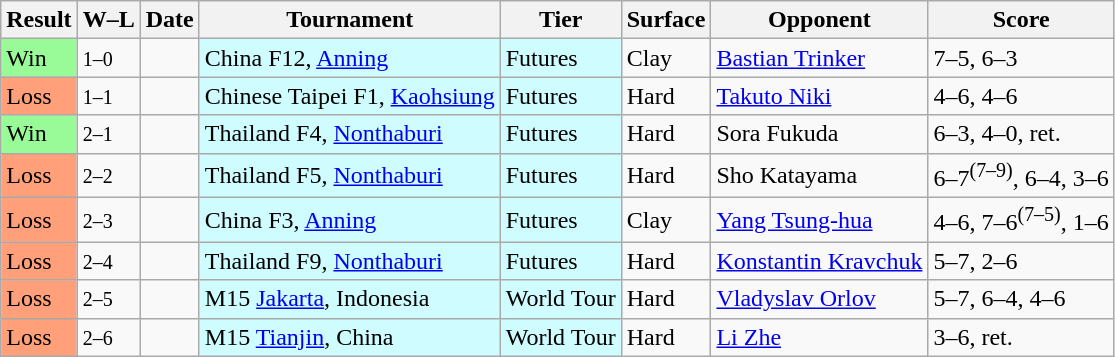<table class="sortable wikitable nowrap">
<tr>
<th>Result</th>
<th class="unsortable">W–L</th>
<th>Date</th>
<th>Tournament</th>
<th>Tier</th>
<th>Surface</th>
<th>Opponent</th>
<th class="unsortable">Score</th>
</tr>
<tr>
<td bgcolor=98FB98>Win</td>
<td><small>1–0</small></td>
<td></td>
<td style="background:#cffcff;">China F12, <a href='#'>Anning</a></td>
<td style="background:#cffcff;">Futures</td>
<td>Clay</td>
<td> <a href='#'>Bastian Trinker</a></td>
<td>7–5, 6–3</td>
</tr>
<tr>
<td bgcolor=FFA07A>Loss</td>
<td><small>1–1</small></td>
<td></td>
<td style="background:#cffcff;">Chinese Taipei F1, <a href='#'>Kaohsiung</a></td>
<td style="background:#cffcff;">Futures</td>
<td>Hard</td>
<td> <a href='#'>Takuto Niki</a></td>
<td>4–6, 4–6</td>
</tr>
<tr>
<td bgcolor=98FB98>Win</td>
<td><small>2–1</small></td>
<td></td>
<td style="background:#cffcff;">Thailand F4, <a href='#'>Nonthaburi</a></td>
<td style="background:#cffcff;">Futures</td>
<td>Hard</td>
<td> Sora Fukuda</td>
<td>6–3, 4–0, ret.</td>
</tr>
<tr>
<td bgcolor=FFA07A>Loss</td>
<td><small>2–2</small></td>
<td></td>
<td style="background:#cffcff;">Thailand F5, <a href='#'>Nonthaburi</a></td>
<td style="background:#cffcff;">Futures</td>
<td>Hard</td>
<td> Sho Katayama</td>
<td>6–7<sup>(7–9)</sup>, 6–4, 3–6</td>
</tr>
<tr>
<td bgcolor=FFA07A>Loss</td>
<td><small>2–3</small></td>
<td></td>
<td style="background:#cffcff;">China F3, <a href='#'>Anning</a></td>
<td style="background:#cffcff;">Futures</td>
<td>Clay</td>
<td> <a href='#'>Yang Tsung-hua</a></td>
<td>4–6, 7–6<sup>(7–5)</sup>, 1–6</td>
</tr>
<tr>
<td bgcolor=FFA07A>Loss</td>
<td><small>2–4</small></td>
<td></td>
<td style="background:#cffcff;">Thailand F9, <a href='#'>Nonthaburi</a></td>
<td style="background:#cffcff;">Futures</td>
<td>Hard</td>
<td> <a href='#'>Konstantin Kravchuk</a></td>
<td>5–7, 2–6</td>
</tr>
<tr>
<td bgcolor=FFA07A>Loss</td>
<td><small>2–5</small></td>
<td></td>
<td style="background:#cffcff;">M15 <a href='#'>Jakarta</a>, Indonesia</td>
<td style="background:#cffcff;">World Tour</td>
<td>Hard</td>
<td> <a href='#'>Vladyslav Orlov</a></td>
<td>5–7, 6–4, 4–6</td>
</tr>
<tr>
<td bgcolor=FFA07A>Loss</td>
<td><small>2–6</small></td>
<td></td>
<td style="background:#cffcff;">M15 <a href='#'>Tianjin</a>, China</td>
<td style="background:#cffcff;">World Tour</td>
<td>Hard</td>
<td> <a href='#'>Li Zhe</a></td>
<td>3–6, ret.</td>
</tr>
</table>
